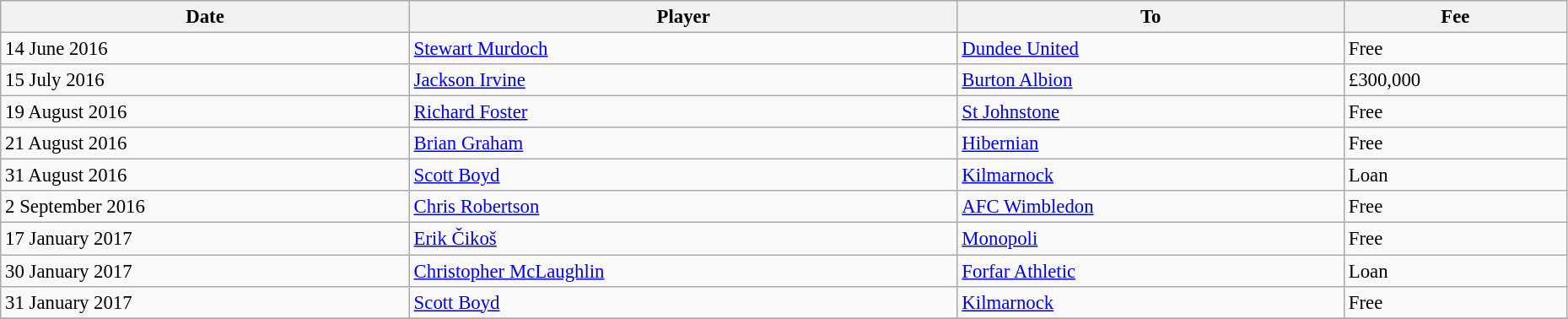<table class="wikitable" style="text-align:center; font-size:95%;width:98%; text-align:left">
<tr>
<th>Date</th>
<th>Player</th>
<th>To</th>
<th>Fee</th>
</tr>
<tr>
<td>14 June 2016</td>
<td> <a href='#'>Stewart Murdoch</a></td>
<td> <a href='#'>Dundee United</a></td>
<td>Free</td>
</tr>
<tr>
<td>15 July 2016</td>
<td> <a href='#'>Jackson Irvine</a></td>
<td> <a href='#'>Burton Albion</a></td>
<td>£300,000</td>
</tr>
<tr>
<td>19 August 2016</td>
<td> <a href='#'>Richard Foster</a></td>
<td> <a href='#'>St Johnstone</a></td>
<td>Free</td>
</tr>
<tr>
<td>21 August 2016</td>
<td> <a href='#'>Brian Graham</a></td>
<td> <a href='#'>Hibernian</a></td>
<td>Free</td>
</tr>
<tr>
<td>31 August 2016</td>
<td> <a href='#'>Scott Boyd</a></td>
<td> <a href='#'>Kilmarnock</a></td>
<td>Loan</td>
</tr>
<tr>
<td>2 September 2016</td>
<td> <a href='#'>Chris Robertson</a></td>
<td> <a href='#'>AFC Wimbledon</a></td>
<td>Free</td>
</tr>
<tr>
<td>17 January 2017</td>
<td> <a href='#'>Erik Čikoš</a></td>
<td> <a href='#'>Monopoli</a></td>
<td>Free</td>
</tr>
<tr>
<td>30 January 2017</td>
<td> <a href='#'>Christopher McLaughlin</a></td>
<td> <a href='#'>Forfar Athletic</a></td>
<td>Loan</td>
</tr>
<tr>
<td>31 January 2017</td>
<td> <a href='#'>Scott Boyd</a></td>
<td> <a href='#'>Kilmarnock</a></td>
<td>Free</td>
</tr>
<tr>
</tr>
</table>
